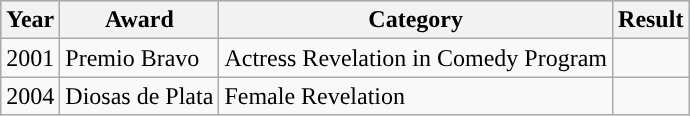<table class="wikitable">
<tr style="background:#b0c4de;">
<th>Year</th>
<th>Award</th>
<th>Category</th>
<th>Result</th>
</tr>
<tr>
<td>2001</td>
<td>Premio Bravo</td>
<td>Actress Revelation in Comedy Program</td>
<td></td>
</tr>
<tr>
<td>2004</td>
<td>Diosas de Plata</td>
<td>Female Revelation</td>
<td></td>
</tr>
</table>
